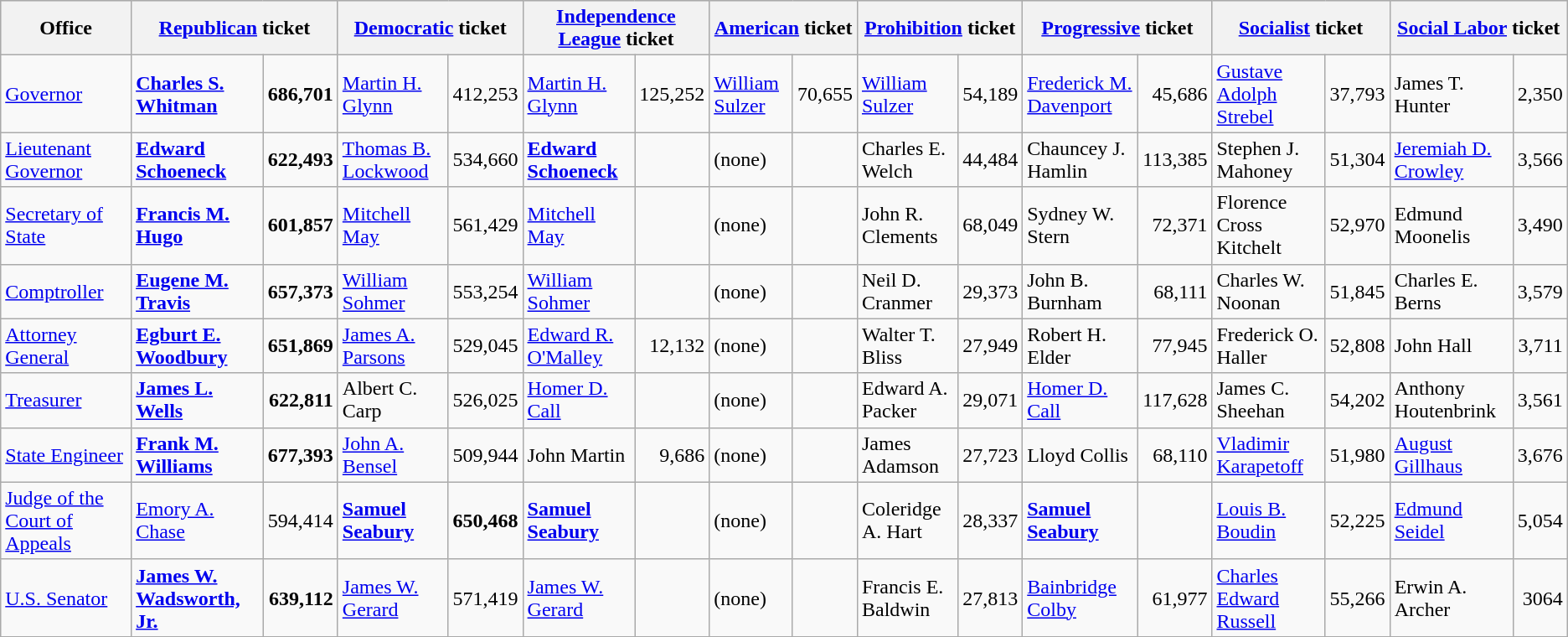<table class=wikitable>
<tr bgcolor=lightgrey>
<th>Office</th>
<th colspan="2" ><a href='#'>Republican</a> ticket</th>
<th colspan="2" ><a href='#'>Democratic</a> ticket</th>
<th colspan="2" ><a href='#'>Independence League</a> ticket</th>
<th colspan="2" ><a href='#'>American</a> ticket</th>
<th colspan="2" ><a href='#'>Prohibition</a> ticket</th>
<th colspan="2" ><a href='#'>Progressive</a> ticket</th>
<th colspan="2" ><a href='#'>Socialist</a> ticket</th>
<th colspan="2" ><a href='#'>Social Labor</a> ticket</th>
</tr>
<tr>
<td><a href='#'>Governor</a></td>
<td><strong><a href='#'>Charles S. Whitman</a></strong></td>
<td align="right"><strong>686,701</strong></td>
<td><a href='#'>Martin H. Glynn</a></td>
<td align="right">412,253</td>
<td><a href='#'>Martin H. Glynn</a></td>
<td align="right">125,252</td>
<td><a href='#'>William Sulzer</a></td>
<td align="right">70,655</td>
<td><a href='#'>William Sulzer</a></td>
<td align="right">54,189</td>
<td><a href='#'>Frederick M. Davenport</a></td>
<td align="right">45,686</td>
<td><a href='#'>Gustave Adolph Strebel</a></td>
<td align="right">37,793</td>
<td>James T. Hunter</td>
<td align="right">2,350</td>
</tr>
<tr>
<td><a href='#'>Lieutenant Governor</a></td>
<td><strong><a href='#'>Edward Schoeneck</a></strong></td>
<td align="right"><strong>622,493</strong></td>
<td><a href='#'>Thomas B. Lockwood</a></td>
<td align="right">534,660</td>
<td><strong><a href='#'>Edward Schoeneck</a></strong></td>
<td></td>
<td>(none)</td>
<td></td>
<td>Charles E. Welch</td>
<td align="right">44,484</td>
<td>Chauncey J. Hamlin</td>
<td align="right">113,385</td>
<td>Stephen J. Mahoney</td>
<td align="right">51,304</td>
<td><a href='#'>Jeremiah D. Crowley</a></td>
<td align="right">3,566</td>
</tr>
<tr>
<td><a href='#'>Secretary of State</a></td>
<td><strong><a href='#'>Francis M. Hugo</a></strong></td>
<td align="right"><strong>601,857</strong></td>
<td><a href='#'>Mitchell May</a></td>
<td align="right">561,429</td>
<td><a href='#'>Mitchell May</a></td>
<td></td>
<td>(none)</td>
<td></td>
<td>John R. Clements</td>
<td align="right">68,049</td>
<td>Sydney W. Stern</td>
<td align="right">72,371</td>
<td>Florence Cross Kitchelt</td>
<td align="right">52,970</td>
<td>Edmund Moonelis</td>
<td align="right">3,490</td>
</tr>
<tr>
<td><a href='#'>Comptroller</a></td>
<td><strong><a href='#'>Eugene M. Travis</a></strong></td>
<td align="right"><strong>657,373</strong></td>
<td><a href='#'>William Sohmer</a></td>
<td align="right">553,254</td>
<td><a href='#'>William Sohmer</a></td>
<td></td>
<td>(none)</td>
<td></td>
<td>Neil D. Cranmer</td>
<td align="right">29,373</td>
<td>John B. Burnham</td>
<td align="right">68,111</td>
<td>Charles W. Noonan</td>
<td align="right">51,845</td>
<td>Charles E. Berns</td>
<td align="right">3,579</td>
</tr>
<tr>
<td><a href='#'>Attorney General</a></td>
<td><strong><a href='#'>Egburt E. Woodbury</a></strong></td>
<td align="right"><strong>651,869</strong></td>
<td><a href='#'>James A. Parsons</a></td>
<td align="right">529,045</td>
<td><a href='#'>Edward R. O'Malley</a></td>
<td align="right">12,132</td>
<td>(none)</td>
<td></td>
<td>Walter T. Bliss</td>
<td align="right">27,949</td>
<td>Robert H. Elder</td>
<td align="right">77,945</td>
<td>Frederick O. Haller</td>
<td align="right">52,808</td>
<td>John Hall</td>
<td align="right">3,711</td>
</tr>
<tr>
<td><a href='#'>Treasurer</a></td>
<td><strong><a href='#'>James L. Wells</a></strong></td>
<td align="right"><strong>622,811</strong></td>
<td>Albert C. Carp</td>
<td align="right">526,025</td>
<td><a href='#'>Homer D. Call</a></td>
<td></td>
<td>(none)</td>
<td></td>
<td>Edward A. Packer</td>
<td align="right">29,071</td>
<td><a href='#'>Homer D. Call</a></td>
<td align="right">117,628</td>
<td>James C. Sheehan</td>
<td align="right">54,202</td>
<td>Anthony Houtenbrink</td>
<td align="right">3,561</td>
</tr>
<tr>
<td><a href='#'>State Engineer</a></td>
<td><strong><a href='#'>Frank M. Williams</a></strong></td>
<td align="right"><strong>677,393</strong></td>
<td><a href='#'>John A. Bensel</a></td>
<td align="right">509,944</td>
<td>John Martin</td>
<td align="right">9,686</td>
<td>(none)</td>
<td></td>
<td>James Adamson</td>
<td align="right">27,723</td>
<td>Lloyd Collis</td>
<td align="right">68,110</td>
<td><a href='#'>Vladimir Karapetoff</a></td>
<td align="right">51,980</td>
<td><a href='#'>August Gillhaus</a></td>
<td align="right">3,676</td>
</tr>
<tr>
<td><a href='#'>Judge of the Court of Appeals</a></td>
<td><a href='#'>Emory A. Chase</a></td>
<td align="right">594,414</td>
<td><strong><a href='#'>Samuel Seabury</a></strong></td>
<td align="right"><strong>650,468</strong></td>
<td><strong><a href='#'>Samuel Seabury</a></strong></td>
<td></td>
<td>(none)</td>
<td></td>
<td>Coleridge A. Hart</td>
<td align="right">28,337</td>
<td><strong><a href='#'>Samuel Seabury</a></strong></td>
<td align="right"></td>
<td><a href='#'>Louis B. Boudin</a></td>
<td align="right">52,225</td>
<td><a href='#'>Edmund Seidel</a></td>
<td align="right">5,054</td>
</tr>
<tr>
<td><a href='#'>U.S. Senator</a></td>
<td><strong><a href='#'>James W. Wadsworth, Jr.</a></strong></td>
<td align="right"><strong>639,112</strong></td>
<td><a href='#'>James W. Gerard</a></td>
<td align="right">571,419</td>
<td><a href='#'>James W. Gerard</a></td>
<td></td>
<td>(none)</td>
<td></td>
<td>Francis E. Baldwin</td>
<td align="right">27,813</td>
<td><a href='#'>Bainbridge Colby</a></td>
<td align="right">61,977</td>
<td><a href='#'>Charles Edward Russell</a></td>
<td align="right">55,266</td>
<td>Erwin A. Archer</td>
<td align="right">3064</td>
</tr>
<tr>
</tr>
</table>
